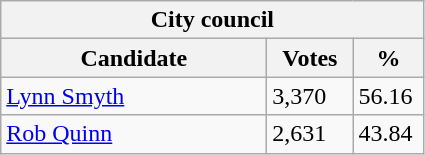<table class="wikitable">
<tr>
<th colspan="3">City council</th>
</tr>
<tr>
<th style="width: 170px">Candidate</th>
<th style="width: 50px">Votes</th>
<th style="width: 40px">%</th>
</tr>
<tr>
<td><a href='#'>Lynn Smyth</a></td>
<td>3,370</td>
<td>56.16</td>
</tr>
<tr>
<td><a href='#'>Rob Quinn</a></td>
<td>2,631</td>
<td>43.84</td>
</tr>
</table>
